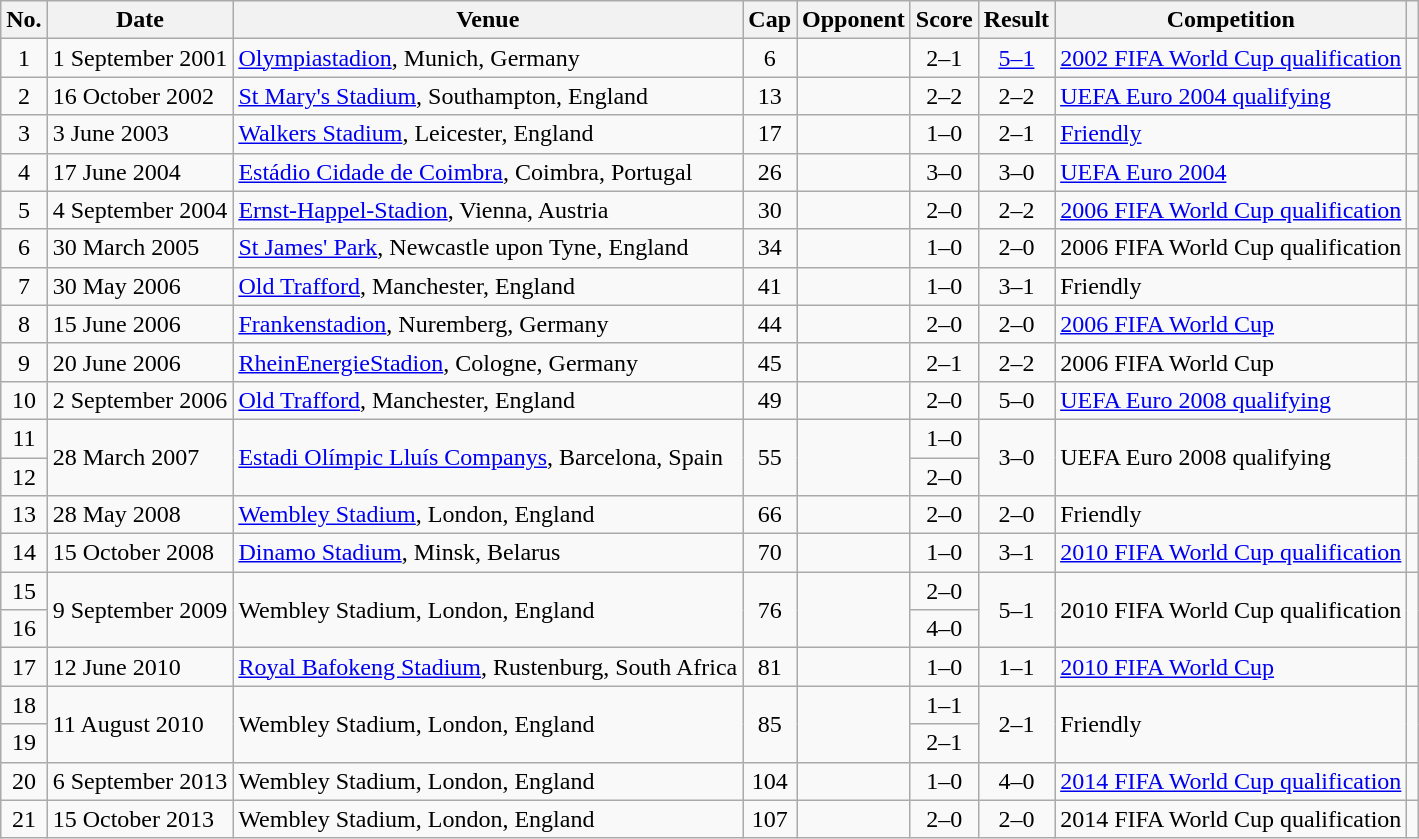<table class="wikitable sortable">
<tr>
<th scope="col">No.</th>
<th scope="col">Date</th>
<th scope="col">Venue</th>
<th scope="col">Cap</th>
<th scope="col">Opponent</th>
<th scope="col">Score</th>
<th scope="col">Result</th>
<th scope="col">Competition</th>
<th scope="col" class="unsortable"></th>
</tr>
<tr>
<td align="center">1</td>
<td>1 September 2001</td>
<td><a href='#'>Olympiastadion</a>, Munich, Germany</td>
<td align="center">6</td>
<td></td>
<td align="center">2–1</td>
<td align="center"><a href='#'>5–1</a></td>
<td><a href='#'>2002 FIFA World Cup qualification</a></td>
<td align="center"></td>
</tr>
<tr>
<td align="center">2</td>
<td>16 October 2002</td>
<td><a href='#'>St Mary's Stadium</a>, Southampton, England</td>
<td align="center">13</td>
<td></td>
<td align="center">2–2</td>
<td align="center">2–2</td>
<td><a href='#'>UEFA Euro 2004 qualifying</a></td>
<td align="center"></td>
</tr>
<tr>
<td align="center">3</td>
<td>3 June 2003</td>
<td><a href='#'>Walkers Stadium</a>, Leicester, England</td>
<td align="center">17</td>
<td></td>
<td align="center">1–0</td>
<td align="center">2–1</td>
<td><a href='#'>Friendly</a></td>
<td align="center"></td>
</tr>
<tr>
<td align="center">4</td>
<td>17 June 2004</td>
<td><a href='#'>Estádio Cidade de Coimbra</a>, Coimbra, Portugal</td>
<td align="center">26</td>
<td></td>
<td align="center">3–0</td>
<td align="center">3–0</td>
<td><a href='#'>UEFA Euro 2004</a></td>
<td align="center"></td>
</tr>
<tr>
<td align="center">5</td>
<td>4 September 2004</td>
<td><a href='#'>Ernst-Happel-Stadion</a>, Vienna, Austria</td>
<td align="center">30</td>
<td></td>
<td align="center">2–0</td>
<td align="center">2–2</td>
<td><a href='#'>2006 FIFA World Cup qualification</a></td>
<td align="center"></td>
</tr>
<tr>
<td align="center">6</td>
<td>30 March 2005</td>
<td><a href='#'>St James' Park</a>, Newcastle upon Tyne, England</td>
<td align="center">34</td>
<td></td>
<td align="center">1–0</td>
<td align="center">2–0</td>
<td>2006 FIFA World Cup qualification</td>
<td align="center"></td>
</tr>
<tr>
<td align="center">7</td>
<td>30 May 2006</td>
<td><a href='#'>Old Trafford</a>, Manchester, England</td>
<td align="center">41</td>
<td></td>
<td align="center">1–0</td>
<td align="center">3–1</td>
<td>Friendly</td>
<td align="center"></td>
</tr>
<tr>
<td align="center">8</td>
<td>15 June 2006</td>
<td><a href='#'>Frankenstadion</a>, Nuremberg, Germany</td>
<td align="center">44</td>
<td></td>
<td align="center">2–0</td>
<td align="center">2–0</td>
<td><a href='#'>2006 FIFA World Cup</a></td>
<td align="center"></td>
</tr>
<tr>
<td align="center">9</td>
<td>20 June 2006</td>
<td><a href='#'>RheinEnergieStadion</a>, Cologne, Germany</td>
<td align="center">45</td>
<td></td>
<td align="center">2–1</td>
<td align="center">2–2</td>
<td>2006 FIFA World Cup</td>
<td align="center"></td>
</tr>
<tr>
<td align="center">10</td>
<td>2 September 2006</td>
<td><a href='#'>Old Trafford</a>, Manchester, England</td>
<td align="center">49</td>
<td></td>
<td align="center">2–0</td>
<td align="center">5–0</td>
<td><a href='#'>UEFA Euro 2008 qualifying</a></td>
<td align="center"></td>
</tr>
<tr>
<td align="center">11</td>
<td rowspan="2">28 March 2007</td>
<td rowspan="2"><a href='#'>Estadi Olímpic Lluís Companys</a>, Barcelona, Spain</td>
<td align="center" rowspan="2">55</td>
<td rowspan="2"></td>
<td align="center">1–0</td>
<td align="center" rowspan="2">3–0</td>
<td rowspan="2">UEFA Euro 2008 qualifying</td>
<td rowspan="2" align="center"></td>
</tr>
<tr>
<td align="center">12</td>
<td align="center">2–0</td>
</tr>
<tr>
<td align="center">13</td>
<td>28 May 2008</td>
<td><a href='#'>Wembley Stadium</a>, London, England</td>
<td align="center">66</td>
<td></td>
<td align="center">2–0</td>
<td align="center">2–0</td>
<td>Friendly</td>
<td align="center"></td>
</tr>
<tr>
<td align="center">14</td>
<td>15 October 2008</td>
<td><a href='#'>Dinamo Stadium</a>, Minsk, Belarus</td>
<td align="center">70</td>
<td></td>
<td align="center">1–0</td>
<td align="center">3–1</td>
<td><a href='#'>2010 FIFA World Cup qualification</a></td>
<td align="center"></td>
</tr>
<tr>
<td align="center">15</td>
<td rowspan=2>9 September 2009</td>
<td rowspan="2">Wembley Stadium, London, England</td>
<td rowspan="2" align="center">76</td>
<td rowspan="2"></td>
<td align="center">2–0</td>
<td align="center" rowspan="2">5–1</td>
<td rowspan="2">2010 FIFA World Cup qualification</td>
<td rowspan="2" align="center"></td>
</tr>
<tr>
<td align="center">16</td>
<td align="center">4–0</td>
</tr>
<tr>
<td align="center">17</td>
<td>12 June 2010</td>
<td><a href='#'>Royal Bafokeng Stadium</a>, Rustenburg, South Africa</td>
<td align="center">81</td>
<td></td>
<td align="center">1–0</td>
<td align="center">1–1</td>
<td><a href='#'>2010 FIFA World Cup</a></td>
<td align="center"></td>
</tr>
<tr>
<td align="center">18</td>
<td rowspan="2">11 August 2010</td>
<td rowspan="2">Wembley Stadium, London, England</td>
<td rowspan="2" align="center">85</td>
<td rowspan="2"></td>
<td align="center">1–1</td>
<td align="center" rowspan="2">2–1</td>
<td rowspan="2">Friendly</td>
<td rowspan="2" align="center"></td>
</tr>
<tr>
<td align="center">19</td>
<td align="center">2–1</td>
</tr>
<tr>
<td align="center">20</td>
<td>6 September 2013</td>
<td>Wembley Stadium, London, England</td>
<td align="center">104</td>
<td></td>
<td align="center">1–0</td>
<td align="center">4–0</td>
<td><a href='#'>2014 FIFA World Cup qualification</a></td>
<td align="center"></td>
</tr>
<tr>
<td align="center">21</td>
<td>15 October 2013</td>
<td>Wembley Stadium, London, England</td>
<td align="center">107</td>
<td></td>
<td align="center">2–0</td>
<td align="center">2–0</td>
<td>2014 FIFA World Cup qualification</td>
<td align="center"></td>
</tr>
</table>
